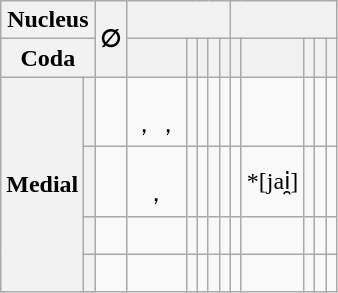<table class="wikitable" style="text-align:center;">
<tr>
<th colspan="2">Nucleus</th>
<th rowspan="2">∅</th>
<th colspan="5"></th>
<th colspan="5"></th>
</tr>
<tr>
<th colspan="2">Coda</th>
<th></th>
<th></th>
<th></th>
<th></th>
<th></th>
<th></th>
<th></th>
<th></th>
<th></th>
<th></th>
</tr>
<tr>
<th rowspan="4">Medial</th>
<th></th>
<td><br></td>
<td><br>，，</td>
<td><br></td>
<td><br></td>
<td><br></td>
<td><br></td>
<td><br></td>
<td><br></td>
<td><br></td>
<td><br></td>
<td><br></td>
</tr>
<tr>
<th></th>
<td><br></td>
<td><br>，</td>
<td></td>
<td><br></td>
<td><br></td>
<td><br></td>
<td><br></td>
<td>*[jai̯]<br></td>
<td><br></td>
<td><br></td>
<td><br></td>
</tr>
<tr>
<th></th>
<td><br></td>
<td><br></td>
<td><br></td>
<td></td>
<td><br></td>
<td> <br></td>
<td><br></td>
<td><br></td>
<td></td>
<td><br></td>
<td><br></td>
</tr>
<tr>
<th></th>
<td><br></td>
<td><br></td>
<td></td>
<td></td>
<td><br></td>
<td><br></td>
<td></td>
<td></td>
<td></td>
<td><br></td>
<td></td>
</tr>
</table>
